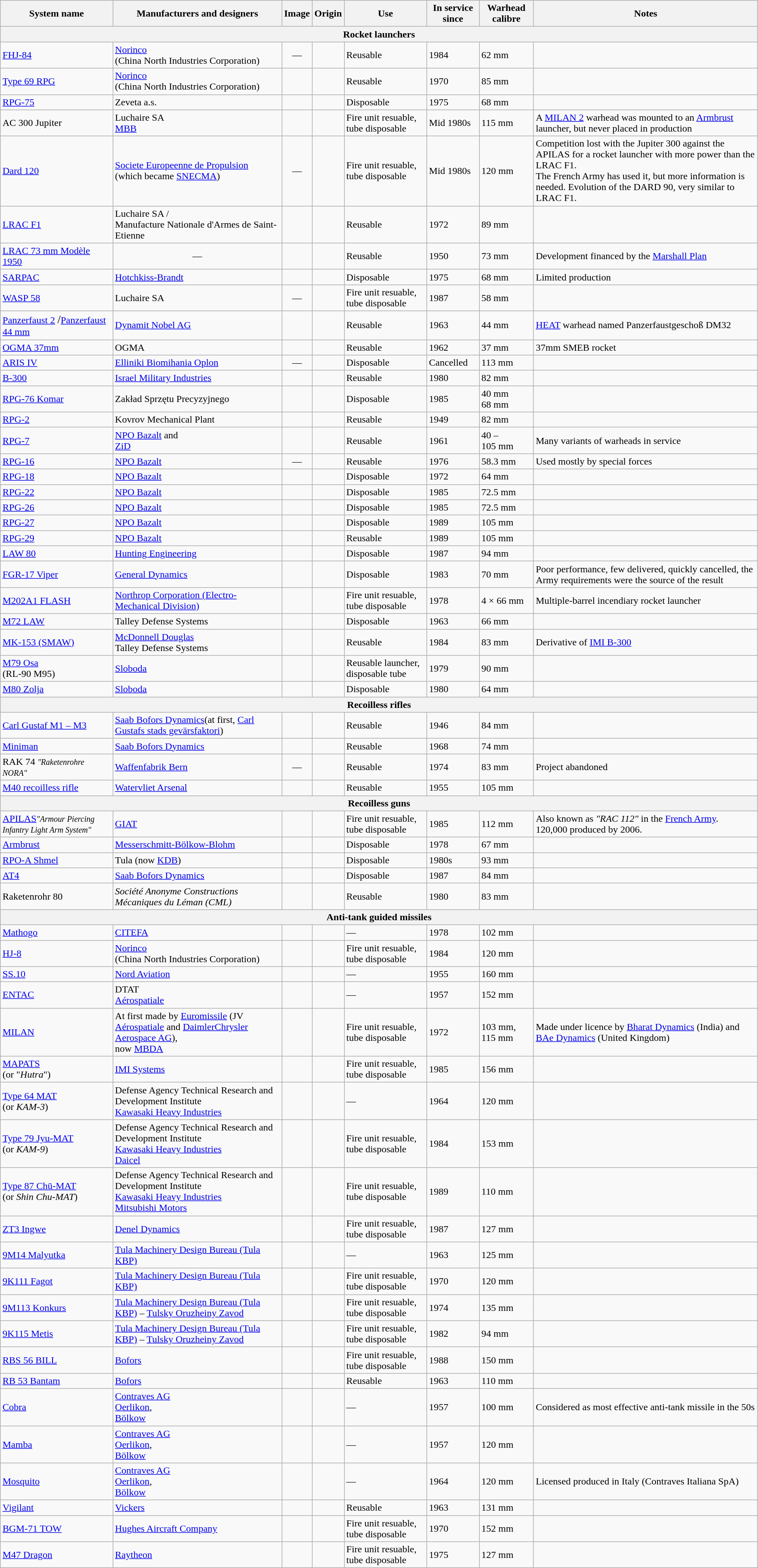<table class="wikitable sortable" style="width: 99%">
<tr>
<th>System name</th>
<th>Manufacturers and designers</th>
<th class="unsortable">Image</th>
<th>Origin</th>
<th>Use</th>
<th>In service since</th>
<th>Warhead calibre</th>
<th>Notes</th>
</tr>
<tr>
<th colspan="8">Rocket launchers</th>
</tr>
<tr>
<td><a href='#'>FHJ-84</a></td>
<td><a href='#'>Norinco</a><br>(China North Industries Corporation)</td>
<td style="text-align: center;">—</td>
<td></td>
<td>Reusable</td>
<td>1984</td>
<td>62 mm</td>
<td></td>
</tr>
<tr>
<td><a href='#'>Type 69 RPG</a></td>
<td><a href='#'>Norinco</a><br>(China North Industries Corporation)</td>
<td></td>
<td></td>
<td>Reusable</td>
<td>1970</td>
<td>85 mm</td>
<td></td>
</tr>
<tr>
<td><a href='#'>RPG-75</a></td>
<td>Zeveta a.s.</td>
<td></td>
<td></td>
<td>Disposable</td>
<td>1975</td>
<td>68 mm</td>
<td></td>
</tr>
<tr>
<td>AC 300 Jupiter</td>
<td>Luchaire SA<br><a href='#'>MBB</a></td>
<td></td>
<td><br></td>
<td>Fire unit resuable, tube disposable</td>
<td>Mid 1980s</td>
<td>115 mm</td>
<td>A <a href='#'>MILAN 2</a> warhead was mounted to an <a href='#'>Armbrust</a> launcher, but never placed in production<br></td>
</tr>
<tr>
<td><a href='#'>Dard 120</a></td>
<td><a href='#'>Societe Europeenne de Propulsion</a><br>(which became <a href='#'>SNECMA</a>)</td>
<td style="text-align: center;">—</td>
<td></td>
<td>Fire unit resuable, tube disposable</td>
<td>Mid 1980s</td>
<td>120 mm</td>
<td>Competition lost with the Jupiter 300 against the APILAS for a rocket launcher with more power than the LRAC F1.<br>The French Army has used it, but more information is needed. Evolution of the DARD 90, very similar to LRAC F1.</td>
</tr>
<tr>
<td><a href='#'>LRAC F1</a></td>
<td>Luchaire SA /<br>Manufacture Nationale d'Armes de Saint-Etienne</td>
<td></td>
<td></td>
<td>Reusable</td>
<td>1972</td>
<td>89 mm</td>
<td></td>
</tr>
<tr>
<td><a href='#'>LRAC 73 mm Modèle 1950</a></td>
<td style="text-align: center;">—</td>
<td></td>
<td></td>
<td>Reusable</td>
<td>1950</td>
<td>73 mm</td>
<td>Development financed by the <a href='#'>Marshall Plan</a></td>
</tr>
<tr>
<td><a href='#'>SARPAC</a></td>
<td><a href='#'>Hotchkiss-Brandt</a></td>
<td></td>
<td></td>
<td>Disposable</td>
<td>1975</td>
<td>68 mm</td>
<td>Limited production</td>
</tr>
<tr>
<td><a href='#'>WASP 58</a></td>
<td>Luchaire SA</td>
<td style="text-align: center;">—</td>
<td></td>
<td>Fire unit resuable, tube disposable</td>
<td>1987</td>
<td>58 mm</td>
<td></td>
</tr>
<tr>
<td><a href='#'>Panzerfaust 2</a> <big>/</big><a href='#'>Panzerfaust 44 mm</a></td>
<td><a href='#'>Dynamit Nobel AG</a></td>
<td></td>
<td></td>
<td>Reusable</td>
<td>1963</td>
<td>44 mm</td>
<td><a href='#'>HEAT</a> warhead named Panzerfaustgeschoß DM32<br></td>
</tr>
<tr>
<td><a href='#'>OGMA 37mm</a></td>
<td>OGMA</td>
<td></td>
<td></td>
<td>Reusable</td>
<td>1962</td>
<td>37 mm</td>
<td>37mm SMEB rocket</td>
</tr>
<tr>
<td><a href='#'>ARIS IV</a></td>
<td><a href='#'>Elliniki Biomihania Oplon</a></td>
<td style="text-align: center;">—</td>
<td></td>
<td>Disposable</td>
<td>Cancelled</td>
<td>113 mm</td>
<td></td>
</tr>
<tr>
<td><a href='#'>B-300</a></td>
<td><a href='#'>Israel Military Industries</a></td>
<td></td>
<td></td>
<td>Reusable</td>
<td>1980</td>
<td>82 mm</td>
<td></td>
</tr>
<tr>
<td><a href='#'>RPG-76 Komar</a></td>
<td>Zakład Sprzętu Precyzyjnego</td>
<td></td>
<td></td>
<td>Disposable</td>
<td>1985</td>
<td>40 mm<br>68 mm</td>
<td></td>
</tr>
<tr>
<td><a href='#'>RPG-2</a></td>
<td>Kovrov Mechanical Plant</td>
<td></td>
<td></td>
<td>Reusable</td>
<td>1949</td>
<td>82 mm</td>
<td></td>
</tr>
<tr>
<td><a href='#'>RPG-7</a></td>
<td><a href='#'>NPO Bazalt</a> and<br><a href='#'>ZiD</a></td>
<td></td>
<td></td>
<td>Reusable</td>
<td>1961</td>
<td>40 – 105 mm</td>
<td>Many variants of warheads in service</td>
</tr>
<tr>
<td><a href='#'>RPG-16</a></td>
<td><a href='#'>NPO Bazalt</a></td>
<td style="text-align: center;">—</td>
<td></td>
<td>Reusable</td>
<td>1976</td>
<td>58.3 mm</td>
<td>Used mostly by special forces</td>
</tr>
<tr>
<td><a href='#'>RPG-18</a></td>
<td><a href='#'>NPO Bazalt</a></td>
<td></td>
<td></td>
<td>Disposable</td>
<td>1972</td>
<td>64 mm</td>
<td></td>
</tr>
<tr>
<td><a href='#'>RPG-22</a></td>
<td><a href='#'>NPO Bazalt</a></td>
<td></td>
<td></td>
<td>Disposable</td>
<td>1985</td>
<td>72.5 mm</td>
<td></td>
</tr>
<tr>
<td><a href='#'>RPG-26</a></td>
<td><a href='#'>NPO Bazalt</a></td>
<td></td>
<td></td>
<td>Disposable</td>
<td>1985</td>
<td>72.5 mm</td>
<td></td>
</tr>
<tr>
<td><a href='#'>RPG-27</a></td>
<td><a href='#'>NPO Bazalt</a></td>
<td></td>
<td></td>
<td>Disposable</td>
<td>1989</td>
<td>105 mm</td>
<td></td>
</tr>
<tr>
<td><a href='#'>RPG-29</a></td>
<td><a href='#'>NPO Bazalt</a></td>
<td></td>
<td></td>
<td>Reusable</td>
<td>1989</td>
<td>105 mm</td>
<td></td>
</tr>
<tr>
<td><a href='#'>LAW 80</a></td>
<td><a href='#'>Hunting Engineering</a></td>
<td></td>
<td></td>
<td>Disposable</td>
<td>1987</td>
<td>94 mm</td>
<td></td>
</tr>
<tr>
<td><a href='#'>FGR-17 Viper</a></td>
<td><a href='#'>General Dynamics</a></td>
<td></td>
<td></td>
<td>Disposable</td>
<td>1983</td>
<td>70 mm</td>
<td>Poor performance, few delivered, quickly cancelled, the Army requirements were the source of the result</td>
</tr>
<tr>
<td><a href='#'>M202A1 FLASH</a></td>
<td><a href='#'>Northrop Corporation (Electro-Mechanical Division)</a></td>
<td></td>
<td></td>
<td>Fire unit resuable, tube disposable</td>
<td>1978</td>
<td>4 × 66 mm</td>
<td>Multiple-barrel incendiary rocket launcher</td>
</tr>
<tr>
<td><a href='#'>M72 LAW</a></td>
<td>Talley Defense Systems</td>
<td></td>
<td></td>
<td>Disposable</td>
<td>1963</td>
<td>66 mm</td>
<td></td>
</tr>
<tr>
<td><a href='#'>MK-153 (SMAW)</a></td>
<td><a href='#'>McDonnell Douglas</a><br>Talley Defense Systems</td>
<td></td>
<td></td>
<td>Reusable</td>
<td>1984</td>
<td>83 mm</td>
<td>Derivative of <a href='#'>IMI B-300</a></td>
</tr>
<tr>
<td><a href='#'>M79 Osa</a><br>(RL-90 M95)</td>
<td><a href='#'>Sloboda</a></td>
<td></td>
<td></td>
<td>Reusable launcher, disposable tube</td>
<td>1979</td>
<td>90 mm</td>
<td></td>
</tr>
<tr>
<td><a href='#'>M80 Zolja</a></td>
<td><a href='#'>Sloboda</a></td>
<td></td>
<td></td>
<td>Disposable</td>
<td>1980</td>
<td>64 mm</td>
<td></td>
</tr>
<tr>
<th colspan="8">Recoilless rifles</th>
</tr>
<tr>
<td><a href='#'>Carl Gustaf M1 – M3</a></td>
<td><a href='#'>Saab Bofors Dynamics</a>(at first, <a href='#'>Carl Gustafs stads gevärsfaktori</a>)</td>
<td></td>
<td></td>
<td>Reusable</td>
<td>1946</td>
<td>84 mm</td>
<td></td>
</tr>
<tr>
<td><a href='#'>Miniman</a></td>
<td><a href='#'>Saab Bofors Dynamics</a></td>
<td></td>
<td></td>
<td>Reusable</td>
<td>1968</td>
<td>74 mm</td>
<td></td>
</tr>
<tr>
<td>RAK 74 <em><small>"Raketenrohre NORA"</small></em></td>
<td><a href='#'>Waffenfabrik Bern</a></td>
<td style="text-align: center;">—</td>
<td></td>
<td>Reusable</td>
<td>1974</td>
<td>83 mm</td>
<td>Project abandoned</td>
</tr>
<tr>
<td><a href='#'>M40 recoilless rifle</a></td>
<td><a href='#'>Watervliet Arsenal</a></td>
<td></td>
<td></td>
<td>Reusable</td>
<td>1955</td>
<td>105 mm</td>
<td></td>
</tr>
<tr>
<th colspan="8">Recoilless guns</th>
</tr>
<tr>
<td><a href='#'>APILAS</a><em><small>"Armour Piercing Infantry Light Arm System"</small></em></td>
<td><a href='#'>GIAT</a></td>
<td></td>
<td></td>
<td>Fire unit resuable, tube disposable</td>
<td>1985</td>
<td>112 mm</td>
<td>Also known as <em>"RAC 112"</em> in the <a href='#'>French Army</a>.<br>120,000 produced by 2006.</td>
</tr>
<tr>
<td><a href='#'>Armbrust</a></td>
<td><a href='#'>Messerschmitt-Bölkow-Blohm</a></td>
<td><br></td>
<td></td>
<td>Disposable</td>
<td>1978</td>
<td>67 mm</td>
<td></td>
</tr>
<tr>
<td><a href='#'>RPO-A Shmel</a></td>
<td>Tula (now <a href='#'>KDB</a>)</td>
<td></td>
<td></td>
<td>Disposable</td>
<td>1980s</td>
<td>93 mm</td>
<td></td>
</tr>
<tr>
<td><a href='#'>AT4</a></td>
<td><a href='#'>Saab Bofors Dynamics</a></td>
<td></td>
<td></td>
<td>Disposable</td>
<td>1987</td>
<td>84 mm</td>
<td></td>
</tr>
<tr>
<td>Raketenrohr 80</td>
<td><em>Société Anonyme Constructions Mécaniques du Léman (CML)</em></td>
<td></td>
<td></td>
<td>Reusable</td>
<td>1980</td>
<td>83 mm</td>
<td></td>
</tr>
<tr>
<th colspan="8">Anti-tank guided missiles</th>
</tr>
<tr>
<td><a href='#'>Mathogo</a></td>
<td><a href='#'>CITEFA</a></td>
<td></td>
<td></td>
<td>—</td>
<td>1978</td>
<td>102 mm</td>
<td></td>
</tr>
<tr>
<td><a href='#'>HJ-8</a></td>
<td><a href='#'>Norinco</a><br>(China North Industries Corporation)</td>
<td></td>
<td></td>
<td>Fire unit resuable, tube disposable</td>
<td>1984</td>
<td>120 mm</td>
<td></td>
</tr>
<tr>
<td><a href='#'>SS.10</a></td>
<td><a href='#'>Nord Aviation</a></td>
<td></td>
<td></td>
<td>—</td>
<td>1955</td>
<td>160 mm</td>
<td></td>
</tr>
<tr>
<td><a href='#'>ENTAC</a></td>
<td>DTAT<br><a href='#'>Aérospatiale</a></td>
<td></td>
<td></td>
<td>—</td>
<td>1957</td>
<td>152 mm</td>
<td></td>
</tr>
<tr>
<td><a href='#'>MILAN</a></td>
<td>At first made by <a href='#'>Euromissile</a> (JV <a href='#'>Aérospatiale</a> and <a href='#'>DaimlerChrysler Aerospace AG</a>),<br>now <a href='#'>MBDA</a></td>
<td></td>
<td><br></td>
<td>Fire unit resuable, tube disposable</td>
<td>1972</td>
<td>103 mm,<br>115 mm</td>
<td>Made under licence by <a href='#'>Bharat Dynamics</a> (India) and <a href='#'>BAe Dynamics</a> (United Kingdom)<br></td>
</tr>
<tr>
<td><a href='#'>MAPATS</a><br>(or "<em>Hutra</em>")</td>
<td><a href='#'>IMI Systems</a></td>
<td></td>
<td></td>
<td>Fire unit resuable, tube disposable</td>
<td>1985</td>
<td>156 mm</td>
<td></td>
</tr>
<tr>
<td><a href='#'>Type 64 MAT</a><br>(or <em>KAM-3</em>)</td>
<td>Defense Agency Technical Research and Development Institute<br><a href='#'>Kawasaki Heavy Industries</a></td>
<td></td>
<td></td>
<td>—</td>
<td>1964</td>
<td>120 mm</td>
<td></td>
</tr>
<tr>
<td><a href='#'>Type 79 Jyu-MAT</a><br>(or <em>KAM-9</em>)</td>
<td>Defense Agency Technical Research and Development Institute<br><a href='#'>Kawasaki Heavy Industries</a><br><a href='#'>Daicel</a></td>
<td></td>
<td></td>
<td>Fire unit resuable, tube disposable</td>
<td>1984</td>
<td>153 mm</td>
<td></td>
</tr>
<tr>
<td><a href='#'>Type 87 Chū-MAT</a><br>(or <em>Shin Chu-MAT</em>)</td>
<td>Defense Agency Technical Research and Development Institute<br><a href='#'>Kawasaki Heavy Industries</a><br><a href='#'>Mitsubishi Motors</a></td>
<td></td>
<td></td>
<td>Fire unit resuable, tube disposable</td>
<td>1989</td>
<td>110 mm</td>
<td></td>
</tr>
<tr>
<td><a href='#'>ZT3 Ingwe</a></td>
<td><a href='#'>Denel Dynamics</a></td>
<td></td>
<td></td>
<td>Fire unit resuable, tube disposable</td>
<td>1987</td>
<td>127 mm</td>
<td></td>
</tr>
<tr>
<td><a href='#'>9M14 Malyutka</a></td>
<td><a href='#'>Tula Machinery Design Bureau (Tula KBP)</a></td>
<td></td>
<td></td>
<td>—</td>
<td>1963</td>
<td>125 mm</td>
<td></td>
</tr>
<tr>
<td><a href='#'>9K111 Fagot</a></td>
<td><a href='#'>Tula Machinery Design Bureau (Tula KBP)</a></td>
<td></td>
<td></td>
<td>Fire unit resuable, tube disposable</td>
<td>1970</td>
<td>120 mm</td>
<td></td>
</tr>
<tr>
<td><a href='#'>9M113 Konkurs</a></td>
<td><a href='#'>Tula Machinery Design Bureau (Tula KBP)</a> – <a href='#'>Tulsky Oruzheiny Zavod</a></td>
<td></td>
<td></td>
<td>Fire unit resuable, tube disposable</td>
<td>1974</td>
<td>135 mm</td>
<td></td>
</tr>
<tr>
<td><a href='#'>9K115 Metis</a></td>
<td><a href='#'>Tula Machinery Design Bureau (Tula KBP)</a> – <a href='#'>Tulsky Oruzheiny Zavod</a></td>
<td></td>
<td></td>
<td>Fire unit resuable, tube disposable</td>
<td>1982</td>
<td>94 mm</td>
<td></td>
</tr>
<tr>
<td><a href='#'>RBS 56 BILL</a></td>
<td><a href='#'>Bofors</a></td>
<td></td>
<td></td>
<td>Fire unit resuable, tube disposable</td>
<td>1988</td>
<td>150 mm</td>
<td></td>
</tr>
<tr>
<td><a href='#'>RB 53 Bantam</a></td>
<td><a href='#'>Bofors</a></td>
<td></td>
<td></td>
<td>Reusable</td>
<td>1963</td>
<td>110 mm</td>
<td></td>
</tr>
<tr>
<td><a href='#'>Cobra</a></td>
<td><a href='#'>Contraves AG</a><br><a href='#'>Oerlikon</a>,<br><a href='#'>Bölkow</a></td>
<td></td>
<td><br></td>
<td>—</td>
<td>1957</td>
<td>100 mm</td>
<td>Considered as most effective anti-tank missile in the 50s</td>
</tr>
<tr>
<td><a href='#'>Mamba</a></td>
<td><a href='#'>Contraves AG</a><br><a href='#'>Oerlikon</a>,<br><a href='#'>Bölkow</a></td>
<td></td>
<td><br></td>
<td>—</td>
<td>1957</td>
<td>120 mm</td>
<td></td>
</tr>
<tr>
<td><a href='#'>Mosquito</a></td>
<td><a href='#'>Contraves AG</a><br><a href='#'>Oerlikon</a>,<br><a href='#'>Bölkow</a></td>
<td></td>
<td><br></td>
<td>—</td>
<td>1964</td>
<td>120 mm</td>
<td>Licensed produced in Italy (Contraves Italiana SpA)</td>
</tr>
<tr>
<td><a href='#'>Vigilant</a></td>
<td><a href='#'>Vickers</a></td>
<td></td>
<td></td>
<td>Reusable</td>
<td>1963</td>
<td>131 mm</td>
<td></td>
</tr>
<tr>
<td><a href='#'>BGM-71 TOW</a></td>
<td><a href='#'>Hughes Aircraft Company</a></td>
<td></td>
<td></td>
<td>Fire unit resuable, tube disposable</td>
<td>1970</td>
<td>152 mm</td>
<td></td>
</tr>
<tr>
<td><a href='#'>M47 Dragon</a></td>
<td><a href='#'>Raytheon</a></td>
<td></td>
<td></td>
<td>Fire unit resuable, tube disposable</td>
<td>1975</td>
<td>127 mm</td>
<td></td>
</tr>
</table>
